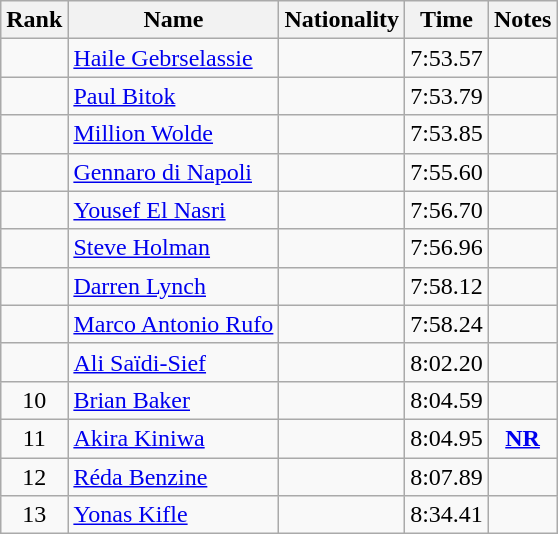<table class="wikitable sortable" style="text-align:center">
<tr>
<th>Rank</th>
<th>Name</th>
<th>Nationality</th>
<th>Time</th>
<th>Notes</th>
</tr>
<tr>
<td></td>
<td align="left"><a href='#'>Haile Gebrselassie</a></td>
<td align=left></td>
<td>7:53.57</td>
<td></td>
</tr>
<tr>
<td></td>
<td align="left"><a href='#'>Paul Bitok</a></td>
<td align=left></td>
<td>7:53.79</td>
<td></td>
</tr>
<tr>
<td></td>
<td align="left"><a href='#'>Million Wolde</a></td>
<td align=left></td>
<td>7:53.85</td>
<td></td>
</tr>
<tr>
<td></td>
<td align="left"><a href='#'>Gennaro di Napoli</a></td>
<td align=left></td>
<td>7:55.60</td>
<td></td>
</tr>
<tr>
<td></td>
<td align="left"><a href='#'>Yousef El Nasri</a></td>
<td align=left></td>
<td>7:56.70</td>
<td></td>
</tr>
<tr>
<td></td>
<td align="left"><a href='#'>Steve Holman</a></td>
<td align=left></td>
<td>7:56.96</td>
<td></td>
</tr>
<tr>
<td></td>
<td align="left"><a href='#'>Darren Lynch</a></td>
<td align=left></td>
<td>7:58.12</td>
<td></td>
</tr>
<tr>
<td></td>
<td align="left"><a href='#'>Marco Antonio Rufo</a></td>
<td align=left></td>
<td>7:58.24</td>
<td></td>
</tr>
<tr>
<td></td>
<td align="left"><a href='#'>Ali Saïdi-Sief</a></td>
<td align=left></td>
<td>8:02.20</td>
<td></td>
</tr>
<tr>
<td>10</td>
<td align="left"><a href='#'>Brian Baker</a></td>
<td align=left></td>
<td>8:04.59</td>
<td></td>
</tr>
<tr>
<td>11</td>
<td align="left"><a href='#'>Akira Kiniwa</a></td>
<td align=left></td>
<td>8:04.95</td>
<td><strong><a href='#'>NR</a></strong></td>
</tr>
<tr>
<td>12</td>
<td align="left"><a href='#'>Réda Benzine</a></td>
<td align=left></td>
<td>8:07.89</td>
<td></td>
</tr>
<tr>
<td>13</td>
<td align="left"><a href='#'>Yonas Kifle</a></td>
<td align=left></td>
<td>8:34.41</td>
<td></td>
</tr>
</table>
